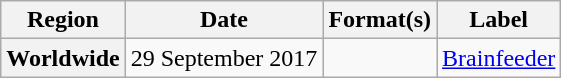<table class="wikitable plainrowheaders">
<tr>
<th scope="col">Region</th>
<th scope="col">Date</th>
<th scope="col">Format(s)</th>
<th scope="col">Label</th>
</tr>
<tr>
<th scope="row">Worldwide</th>
<td>29 September 2017</td>
<td></td>
<td><a href='#'>Brainfeeder</a></td>
</tr>
</table>
